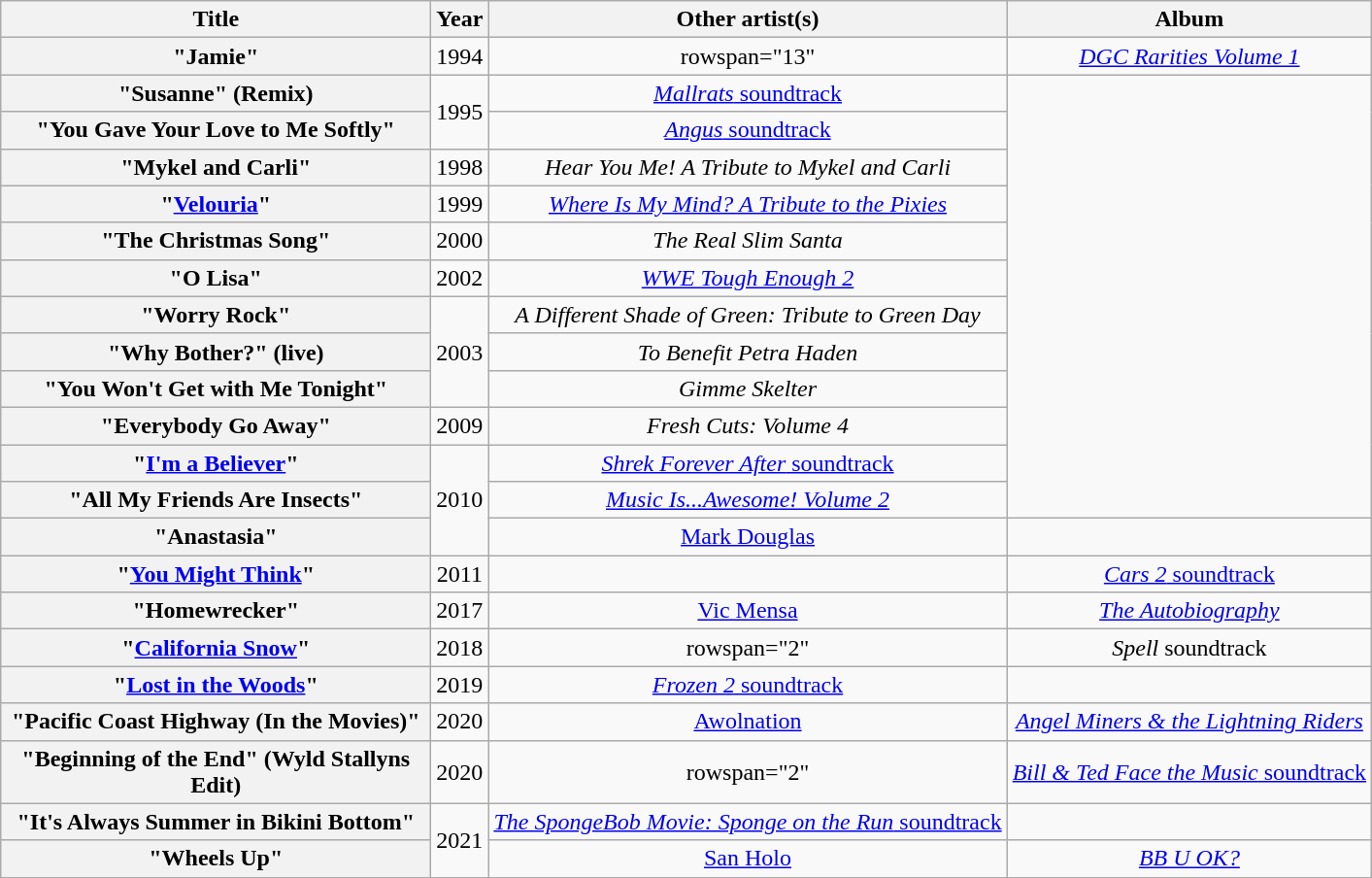<table class="wikitable plainrowheaders" style="text-align:center;">
<tr>
<th scope="col" style="width:18em;">Title</th>
<th scope="col">Year</th>
<th scope="col">Other artist(s)</th>
<th scope="col">Album</th>
</tr>
<tr>
<th scope="row">"Jamie"</th>
<td>1994</td>
<td>rowspan="13" </td>
<td><em><a href='#'>DGC Rarities Volume 1</a></em></td>
</tr>
<tr>
<th scope="row">"Susanne" (Remix)</th>
<td rowspan="2">1995</td>
<td><a href='#'><em>Mallrats</em> soundtrack</a></td>
</tr>
<tr>
<th scope="row">"You Gave Your Love to Me Softly"</th>
<td><a href='#'><em>Angus</em> soundtrack</a></td>
</tr>
<tr>
<th scope="row">"Mykel and Carli"</th>
<td>1998</td>
<td><em>Hear You Me! A Tribute to Mykel and Carli</em></td>
</tr>
<tr>
<th scope="row">"<a href='#'>Velouria</a>"</th>
<td>1999</td>
<td><em><a href='#'>Where Is My Mind? A Tribute to the Pixies</a></em></td>
</tr>
<tr>
<th scope="row">"The Christmas Song"</th>
<td>2000</td>
<td><em>The Real Slim Santa</em></td>
</tr>
<tr>
<th scope="row">"O Lisa"</th>
<td>2002</td>
<td><em><a href='#'>WWE Tough Enough 2</a></em></td>
</tr>
<tr>
<th scope="row">"Worry Rock"</th>
<td rowspan="3">2003</td>
<td><em>A Different Shade of Green: Tribute to Green Day</em></td>
</tr>
<tr>
<th scope="row">"Why Bother?" (live)</th>
<td><em>To Benefit Petra Haden</em></td>
</tr>
<tr>
<th scope="row">"You Won't Get with Me Tonight"</th>
<td><em>Gimme Skelter</em></td>
</tr>
<tr>
<th scope="row">"Everybody Go Away"</th>
<td>2009</td>
<td><em>Fresh Cuts: Volume 4</em></td>
</tr>
<tr>
<th scope="row">"<a href='#'>I'm a Believer</a>"</th>
<td rowspan="3">2010</td>
<td><a href='#'><em>Shrek Forever After</em> soundtrack</a></td>
</tr>
<tr>
<th scope="row">"All My Friends Are Insects"</th>
<td><em><a href='#'>Music Is...Awesome! Volume 2</a></em></td>
</tr>
<tr>
<th scope="row">"Anastasia"</th>
<td><a href='#'>Mark Douglas</a></td>
<td></td>
</tr>
<tr>
<th scope="row">"<a href='#'>You Might Think</a>"</th>
<td>2011</td>
<td></td>
<td><a href='#'><em>Cars 2</em> soundtrack</a></td>
</tr>
<tr>
<th scope="row">"Homewrecker"</th>
<td>2017</td>
<td><a href='#'>Vic Mensa</a></td>
<td><em><a href='#'>The Autobiography</a></em></td>
</tr>
<tr>
<th scope="row">"<a href='#'>California Snow</a>"</th>
<td>2018</td>
<td>rowspan="2" </td>
<td><em>Spell</em> soundtrack</td>
</tr>
<tr>
<th scope="row">"<a href='#'>Lost in the Woods</a>"</th>
<td>2019</td>
<td><a href='#'><em>Frozen 2</em> soundtrack</a></td>
</tr>
<tr>
<th scope="row">"Pacific Coast Highway (In the Movies)"</th>
<td>2020</td>
<td><a href='#'>Awolnation</a></td>
<td><em><a href='#'>Angel Miners & the Lightning Riders</a></em></td>
</tr>
<tr>
<th scope="row">"Beginning of the End" (Wyld Stallyns Edit)</th>
<td>2020</td>
<td>rowspan="2" </td>
<td><a href='#'><em>Bill & Ted Face the Music</em> soundtrack</a></td>
</tr>
<tr>
<th scope="row">"It's Always Summer in Bikini Bottom"</th>
<td rowspan="2">2021</td>
<td><a href='#'><em>The SpongeBob Movie: Sponge on the Run</em> soundtrack</a></td>
</tr>
<tr>
<th scope="row">"Wheels Up"</th>
<td><a href='#'>San Holo</a></td>
<td><em><a href='#'>BB U OK?</a></em></td>
</tr>
</table>
